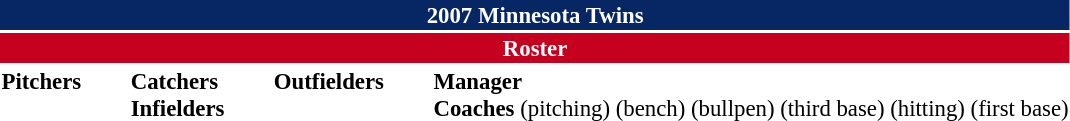<table class="toccolours" style="font-size: 95%;">
<tr>
<th colspan="10" style="background-color: #072764; color: #FFFFFF; text-align: center;">2007 Minnesota Twins</th>
</tr>
<tr>
<td colspan="10" style="background-color: #c6011f; color: white; text-align: center;"><strong>Roster</strong></td>
</tr>
<tr>
<td valign="top"><strong>Pitchers</strong><br>

















</td>
<td width="25px"></td>
<td valign="top"><strong>Catchers</strong><br>




<strong>Infielders</strong>









</td>
<td width="25px"></td>
<td valign="top"><strong>Outfielders</strong><br>






</td>
<td width="25px"></td>
<td valign="top"><strong>Manager</strong><br>
<strong>Coaches</strong>
 (pitching)
 (bench)
 (bullpen)
 (third base)
 (hitting)
 (first base)</td>
</tr>
<tr>
</tr>
</table>
